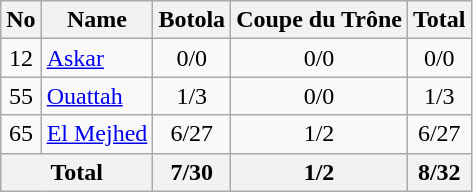<table class="wikitable" style="text-align: center;">
<tr>
<th>No</th>
<th>Name</th>
<th>Botola</th>
<th>Coupe du Trône</th>
<th>Total</th>
</tr>
<tr>
<td>12</td>
<td align=left> <a href='#'>Askar</a></td>
<td>0/0</td>
<td>0/0</td>
<td>0/0</td>
</tr>
<tr>
<td>55</td>
<td align=left> <a href='#'>Ouattah</a></td>
<td>1/3</td>
<td>0/0</td>
<td>1/3</td>
</tr>
<tr>
<td>65</td>
<td align=left> <a href='#'>El Mejhed</a></td>
<td>6/27</td>
<td>1/2</td>
<td>6/27</td>
</tr>
<tr>
<th colspan=2>Total</th>
<th>7/30</th>
<th>1/2</th>
<th>8/32</th>
</tr>
</table>
